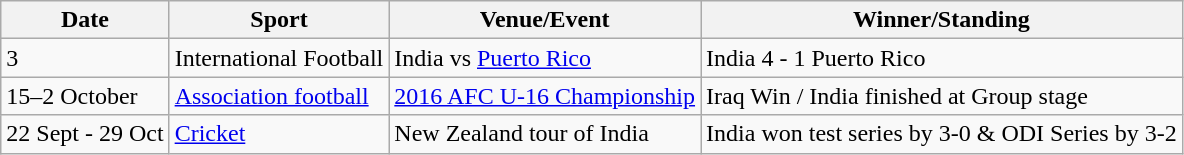<table class="wikitable sortable">
<tr>
<th>Date</th>
<th>Sport</th>
<th>Venue/Event</th>
<th>Winner/Standing</th>
</tr>
<tr>
<td>3</td>
<td>International Football</td>
<td>India vs <a href='#'>Puerto Rico</a></td>
<td>India 4 - 1 Puerto Rico</td>
</tr>
<tr>
<td>15–2 October</td>
<td><a href='#'>Association football</a></td>
<td><a href='#'>2016 AFC U-16 Championship</a></td>
<td>Iraq Win / India finished at Group stage</td>
</tr>
<tr>
<td>22 Sept - 29 Oct</td>
<td><a href='#'>Cricket</a></td>
<td>New Zealand tour of India</td>
<td>India won test series by 3-0 & ODI Series by 3-2</td>
</tr>
</table>
